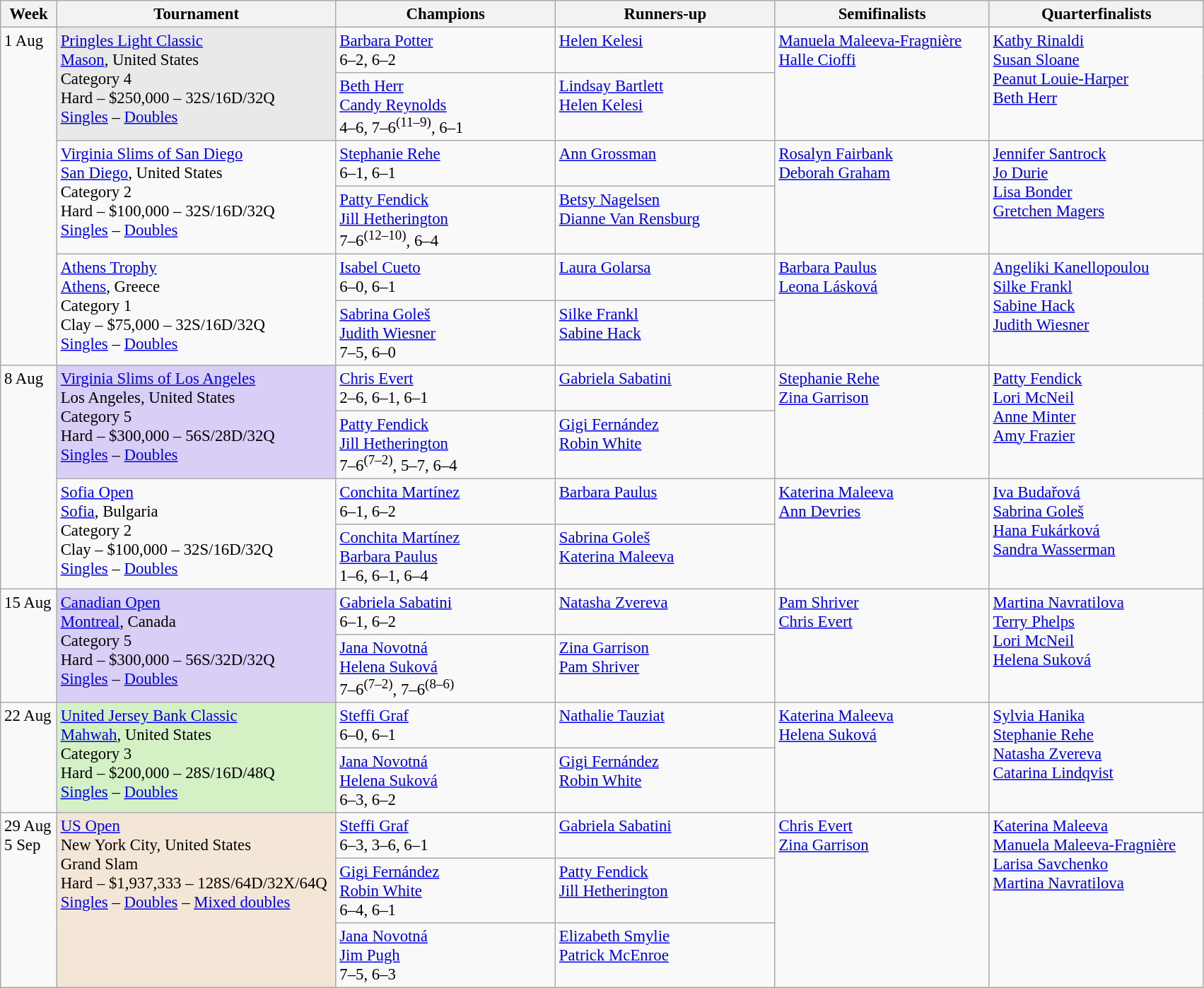<table class=wikitable style=font-size:95%>
<tr>
<th style="width:46px;">Week</th>
<th style="width:256px;">Tournament</th>
<th style="width:200px;">Champions</th>
<th style="width:200px;">Runners-up</th>
<th style="width:195px;">Semifinalists</th>
<th style="width:195px;">Quarterfinalists</th>
</tr>
<tr valign="top">
<td rowspan=6>1 Aug</td>
<td rowspan=2 style="background:#E9E9E9;"><a href='#'>Pringles Light Classic</a><br><a href='#'>Mason</a>, United States<br>Category 4 <br>Hard – $250,000 – 32S/16D/32Q <br><a href='#'>Singles</a> – <a href='#'>Doubles</a></td>
<td> <a href='#'>Barbara Potter</a><br>6–2, 6–2</td>
<td> <a href='#'>Helen Kelesi</a></td>
<td rowspan=2> <a href='#'>Manuela Maleeva-Fragnière</a> <br> <a href='#'>Halle Cioffi</a></td>
<td rowspan=2> <a href='#'>Kathy Rinaldi</a>  <br> <a href='#'>Susan Sloane</a> <br> <a href='#'>Peanut Louie-Harper</a> <br> <a href='#'>Beth Herr</a></td>
</tr>
<tr valign="top">
<td> <a href='#'>Beth Herr</a><br> <a href='#'>Candy Reynolds</a><br>4–6, 7–6<sup>(11–9)</sup>, 6–1</td>
<td> <a href='#'>Lindsay Bartlett</a><br> <a href='#'>Helen Kelesi</a></td>
</tr>
<tr valign="top">
<td rowspan=2><a href='#'>Virginia Slims of San Diego</a><br><a href='#'>San Diego</a>, United States<br>Category 2 <br>Hard – $100,000 – 32S/16D/32Q <br><a href='#'>Singles</a> – <a href='#'>Doubles</a></td>
<td> <a href='#'>Stephanie Rehe</a><br>6–1, 6–1</td>
<td> <a href='#'>Ann Grossman</a></td>
<td rowspan=2> <a href='#'>Rosalyn Fairbank</a> <br> <a href='#'>Deborah Graham</a></td>
<td rowspan=2> <a href='#'>Jennifer Santrock</a><br> <a href='#'>Jo Durie</a> <br> <a href='#'>Lisa Bonder</a><br> <a href='#'>Gretchen Magers</a></td>
</tr>
<tr valign="top">
<td> <a href='#'>Patty Fendick</a><br> <a href='#'>Jill Hetherington</a><br>7–6<sup>(12–10)</sup>, 6–4</td>
<td> <a href='#'>Betsy Nagelsen</a> <br>  <a href='#'>Dianne Van Rensburg</a></td>
</tr>
<tr valign="top">
<td rowspan=2><a href='#'>Athens Trophy</a><br><a href='#'>Athens</a>, Greece<br>Category 1 <br>Clay – $75,000 – 32S/16D/32Q <br><a href='#'>Singles</a> – <a href='#'>Doubles</a></td>
<td> <a href='#'>Isabel Cueto</a><br>6–0, 6–1</td>
<td> <a href='#'>Laura Golarsa</a></td>
<td rowspan=2> <a href='#'>Barbara Paulus</a> <br> <a href='#'>Leona Lásková</a></td>
<td rowspan=2> <a href='#'>Angeliki Kanellopoulou</a>  <br> <a href='#'>Silke Frankl</a> <br> <a href='#'>Sabine Hack</a> <br> <a href='#'>Judith Wiesner</a></td>
</tr>
<tr valign="top">
<td> <a href='#'>Sabrina Goleš</a><br> <a href='#'>Judith Wiesner</a><br>7–5, 6–0</td>
<td> <a href='#'>Silke Frankl</a> <br> <a href='#'>Sabine Hack</a></td>
</tr>
<tr valign="top">
<td rowspan=4>8 Aug</td>
<td rowspan=2 style="background:#d8cef6;"><a href='#'>Virginia Slims of Los Angeles</a><br>Los Angeles, United States<br>Category 5 <br>Hard – $300,000 – 56S/28D/32Q <br><a href='#'>Singles</a> – <a href='#'>Doubles</a></td>
<td> <a href='#'>Chris Evert</a><br>2–6, 6–1, 6–1</td>
<td> <a href='#'>Gabriela Sabatini</a></td>
<td rowspan=2> <a href='#'>Stephanie Rehe</a><br> <a href='#'>Zina Garrison</a><br></td>
<td rowspan=2> <a href='#'>Patty Fendick</a> <br> <a href='#'>Lori McNeil</a> <br>  <a href='#'>Anne Minter</a> <br> <a href='#'>Amy Frazier</a></td>
</tr>
<tr valign="top">
<td> <a href='#'>Patty Fendick</a><br> <a href='#'>Jill Hetherington</a><br>7–6<sup>(7–2)</sup>, 5–7, 6–4</td>
<td> <a href='#'>Gigi Fernández</a> <br>  <a href='#'>Robin White</a></td>
</tr>
<tr valign="top">
<td rowspan=2><a href='#'>Sofia Open</a><br><a href='#'>Sofia</a>, Bulgaria<br>Category 2 <br>Clay – $100,000 – 32S/16D/32Q <br><a href='#'>Singles</a> – <a href='#'>Doubles</a></td>
<td> <a href='#'>Conchita Martínez</a><br>6–1, 6–2</td>
<td> <a href='#'>Barbara Paulus</a></td>
<td rowspan=2> <a href='#'>Katerina Maleeva</a> <br> <a href='#'>Ann Devries</a></td>
<td rowspan=2> <a href='#'>Iva Budařová</a><br> <a href='#'>Sabrina Goleš</a> <br> <a href='#'>Hana Fukárková</a> <br> <a href='#'>Sandra Wasserman</a></td>
</tr>
<tr valign="top">
<td> <a href='#'>Conchita Martínez</a><br> <a href='#'>Barbara Paulus</a><br>1–6, 6–1, 6–4</td>
<td> <a href='#'>Sabrina Goleš</a> <br> <a href='#'>Katerina Maleeva</a></td>
</tr>
<tr valign="top">
<td rowspan=2>15 Aug</td>
<td rowspan=2 style="background:#d8cef6;"><a href='#'>Canadian Open</a><br><a href='#'>Montreal</a>, Canada<br>Category 5 <br>Hard – $300,000 – 56S/32D/32Q <br><a href='#'>Singles</a> – <a href='#'>Doubles</a></td>
<td> <a href='#'>Gabriela Sabatini</a><br>6–1, 6–2</td>
<td> <a href='#'>Natasha Zvereva</a></td>
<td rowspan=2> <a href='#'>Pam Shriver</a><br> <a href='#'>Chris Evert</a></td>
<td rowspan=2> <a href='#'>Martina Navratilova</a> <br> <a href='#'>Terry Phelps</a><br>  <a href='#'>Lori McNeil</a><br> <a href='#'>Helena Suková</a></td>
</tr>
<tr valign="top">
<td> <a href='#'>Jana Novotná</a><br> <a href='#'>Helena Suková</a><br> 7–6<sup>(7–2)</sup>, 7–6<sup>(8–6)</sup></td>
<td> <a href='#'>Zina Garrison</a><br> <a href='#'>Pam Shriver</a></td>
</tr>
<tr valign=top>
<td rowspan=2>22 Aug</td>
<td rowspan=2 style="background:#D4F1C5;"><a href='#'>United Jersey Bank Classic</a><br><a href='#'>Mahwah</a>, United States<br>Category 3 <br>Hard – $200,000 – 28S/16D/48Q <br><a href='#'>Singles</a> – <a href='#'>Doubles</a></td>
<td> <a href='#'>Steffi Graf</a><br> 6–0, 6–1</td>
<td> <a href='#'>Nathalie Tauziat</a></td>
<td rowspan=2> <a href='#'>Katerina Maleeva</a><br> <a href='#'>Helena Suková</a></td>
<td rowspan=2> <a href='#'>Sylvia Hanika</a> <br> <a href='#'>Stephanie Rehe</a><br>  <a href='#'>Natasha Zvereva</a><br> <a href='#'>Catarina Lindqvist</a></td>
</tr>
<tr valign="top">
<td> <a href='#'>Jana Novotná</a><br> <a href='#'>Helena Suková</a><br> 6–3, 6–2</td>
<td> <a href='#'>Gigi Fernández</a> <br>  <a href='#'>Robin White</a></td>
</tr>
<tr valign=top>
<td rowspan=3>29 Aug<br>5 Sep</td>
<td rowspan=3 style="background:#F3E6D7;"><a href='#'>US Open</a><br>New York City, United States<br>Grand Slam <br>Hard – $1,937,333 – 128S/64D/32X/64Q <br><a href='#'>Singles</a> – <a href='#'>Doubles</a> – <a href='#'>Mixed doubles</a></td>
<td> <a href='#'>Steffi Graf</a> <br>6–3, 3–6, 6–1</td>
<td> <a href='#'>Gabriela Sabatini</a></td>
<td rowspan=3> <a href='#'>Chris Evert</a> <br> <a href='#'>Zina Garrison</a> <br></td>
<td rowspan=3> <a href='#'>Katerina Maleeva</a> <br> <a href='#'>Manuela Maleeva-Fragnière</a><br>  <a href='#'>Larisa Savchenko</a><br> <a href='#'>Martina Navratilova</a></td>
</tr>
<tr valign="top">
<td> <a href='#'>Gigi Fernández</a> <br>  <a href='#'>Robin White</a> <br> 6–4, 6–1</td>
<td> <a href='#'>Patty Fendick</a><br> <a href='#'>Jill Hetherington</a></td>
</tr>
<tr valign="top">
<td> <a href='#'>Jana Novotná</a><br> <a href='#'>Jim Pugh</a> <br>7–5, 6–3</td>
<td> <a href='#'>Elizabeth Smylie</a><br>  <a href='#'>Patrick McEnroe</a></td>
</tr>
</table>
